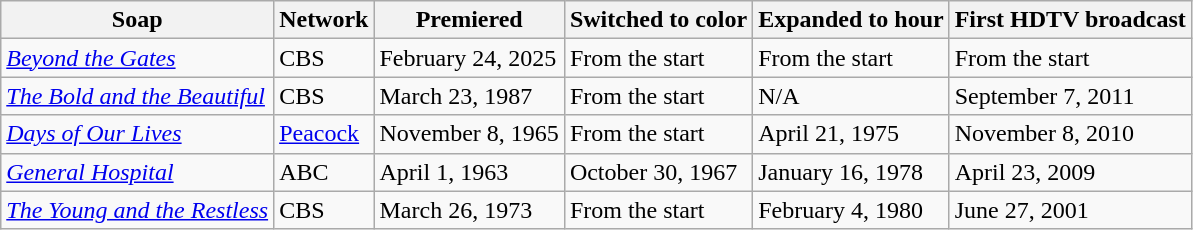<table class="wikitable sortable">
<tr>
<th>Soap</th>
<th>Network</th>
<th>Premiered</th>
<th>Switched to color</th>
<th>Expanded to hour</th>
<th>First HDTV broadcast</th>
</tr>
<tr>
<td data-sort-value="Bold"><em><a href='#'>Beyond the Gates</a></em></td>
<td>CBS</td>
<td>February 24, 2025</td>
<td>From the start</td>
<td>From the start</td>
<td>From the start</td>
</tr>
<tr>
<td data-sort-value="Bold"><em><a href='#'>The Bold and the Beautiful</a></em></td>
<td>CBS</td>
<td>March 23, 1987</td>
<td>From the start</td>
<td>N/A</td>
<td>September 7, 2011</td>
</tr>
<tr>
<td><em><a href='#'>Days of Our Lives</a></em></td>
<td><a href='#'>Peacock</a></td>
<td>November 8, 1965</td>
<td>From the start</td>
<td>April 21, 1975</td>
<td>November 8, 2010</td>
</tr>
<tr>
<td><em><a href='#'>General Hospital</a></em></td>
<td>ABC</td>
<td>April 1, 1963</td>
<td>October 30, 1967</td>
<td>January 16, 1978</td>
<td>April 23, 2009</td>
</tr>
<tr>
<td data-sort-value="Young"><em><a href='#'>The Young and the Restless</a></em></td>
<td>CBS</td>
<td>March 26, 1973</td>
<td>From the start</td>
<td>February 4, 1980</td>
<td>June 27, 2001</td>
</tr>
</table>
